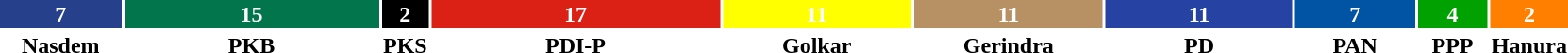<table style="width:88%; text-align:center;">
<tr style="color:white;">
<td style="background:#27408B; width:8%;"><strong>7</strong></td>
<td style="background:#02754C; width:17.2%;"><strong>15</strong></td>
<td style="background:#000000; width:2.3%;"><strong>2</strong></td>
<td style="background:#DB2016; width:19.5%;"><strong>17</strong></td>
<td style="background:#FFFF00; width:12.6%;"><strong>11</strong></td>
<td style="background:#B79164; width:12.6%;"><strong>11</strong></td>
<td style="background:#2643A3; width:12.6%;"><strong>11</strong></td>
<td style="background:#0054A3; width:8%;"><strong>7</strong></td>
<td style="background:#00A100; width:4.6%;"><strong>4</strong></td>
<td style="background:#FF7F00; width:2.3%;"><strong>2</strong></td>
</tr>
<tr>
<td><span><strong>Nasdem</strong></span></td>
<td><span><strong>PKB</strong></span></td>
<td><span><strong>PKS</strong></span></td>
<td><span><strong>PDI-P</strong></span></td>
<td><span><strong>Golkar</strong></span></td>
<td><span><strong>Gerindra</strong></span></td>
<td><span><strong>PD</strong></span></td>
<td><span><strong>PAN</strong></span></td>
<td><span><strong>PPP</strong></span></td>
<td><span><strong>Hanura</strong></span></td>
</tr>
</table>
